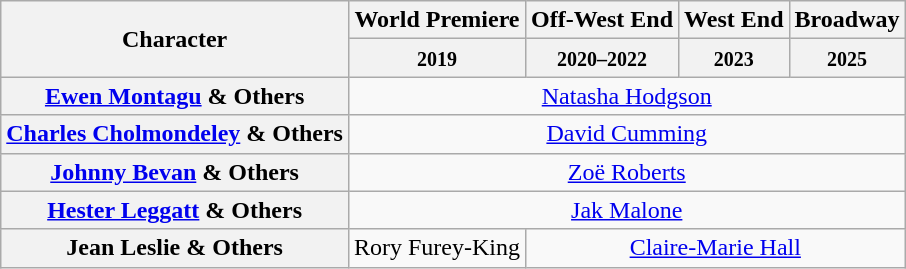<table class="wikitable">
<tr>
<th rowspan="2">Character</th>
<th>World Premiere</th>
<th>Off-West End</th>
<th>West End</th>
<th>Broadway</th>
</tr>
<tr>
<th><small>2019</small></th>
<th><small>2020–2022</small></th>
<th><small>2023</small></th>
<th><small>2025</small></th>
</tr>
<tr>
<th><a href='#'>Ewen Montagu</a> & Others</th>
<td colspan="4" style="text-align:center;"><a href='#'>Natasha Hodgson</a></td>
</tr>
<tr>
<th><a href='#'>Charles Cholmondeley</a> & Others</th>
<td colspan="4" style="text-align:center;"><a href='#'>David Cumming</a></td>
</tr>
<tr>
<th><a href='#'>Johnny Bevan</a> & Others</th>
<td colspan="4" style="text-align:center;"><a href='#'>Zoë Roberts</a></td>
</tr>
<tr>
<th><a href='#'>Hester Leggatt</a> & Others</th>
<td colspan="4" style="text-align:center;"><a href='#'>Jak Malone</a></td>
</tr>
<tr>
<th>Jean Leslie & Others</th>
<td style="text-align:center;">Rory Furey-King</td>
<td colspan="3" style="text-align:center;"><a href='#'>Claire-Marie Hall</a></td>
</tr>
</table>
